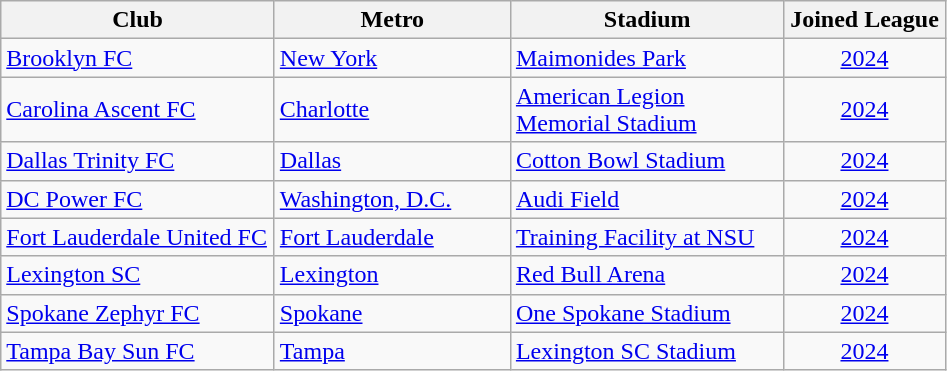<table class="wikitable sortable">
<tr>
<th width="175px" scope="col">Club</th>
<th width="150px" scope="col">Metro</th>
<th width="175px">Stadium</th>
<th width="100px">Joined League</th>
</tr>
<tr>
<td><a href='#'>Brooklyn FC</a></td>
<td><a href='#'>New York</a></td>
<td><a href='#'>Maimonides Park</a></td>
<td align="center"><a href='#'>2024</a></td>
</tr>
<tr>
<td><a href='#'>Carolina Ascent FC</a></td>
<td><a href='#'>Charlotte</a></td>
<td><a href='#'>American Legion Memorial Stadium</a></td>
<td align="center"><a href='#'>2024</a></td>
</tr>
<tr>
<td><a href='#'>Dallas Trinity FC</a></td>
<td><a href='#'>Dallas</a></td>
<td><a href='#'>Cotton Bowl Stadium</a></td>
<td align="center"><a href='#'>2024</a></td>
</tr>
<tr>
<td><a href='#'>DC Power FC</a></td>
<td><a href='#'>Washington, D.C.</a></td>
<td><a href='#'>Audi Field</a></td>
<td align="center"><a href='#'>2024</a></td>
</tr>
<tr>
<td><a href='#'>Fort Lauderdale United FC</a></td>
<td><a href='#'>Fort Lauderdale</a></td>
<td><a href='#'>Training Facility at NSU</a></td>
<td align="center"><a href='#'>2024</a></td>
</tr>
<tr>
<td><a href='#'>Lexington SC</a></td>
<td><a href='#'>Lexington</a></td>
<td><a href='#'>Red Bull Arena</a></td>
<td align=center><a href='#'>2024</a></td>
</tr>
<tr>
<td><a href='#'>Spokane Zephyr FC</a></td>
<td><a href='#'>Spokane</a></td>
<td><a href='#'>One Spokane Stadium</a></td>
<td align="center"><a href='#'>2024</a></td>
</tr>
<tr>
<td><a href='#'>Tampa Bay Sun FC</a></td>
<td><a href='#'>Tampa</a></td>
<td><a href='#'>Lexington SC Stadium</a></td>
<td align="center"><a href='#'>2024</a></td>
</tr>
</table>
